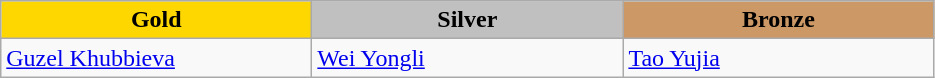<table class="wikitable" style="text-align:left">
<tr align="center">
<td width=200 bgcolor=gold><strong>Gold</strong></td>
<td width=200 bgcolor=silver><strong>Silver</strong></td>
<td width=200 bgcolor=CC9966><strong>Bronze</strong></td>
</tr>
<tr>
<td><a href='#'>Guzel Khubbieva</a><br><em></em></td>
<td><a href='#'>Wei Yongli</a><br><em></em></td>
<td><a href='#'>Tao Yujia</a><br><em></em></td>
</tr>
</table>
